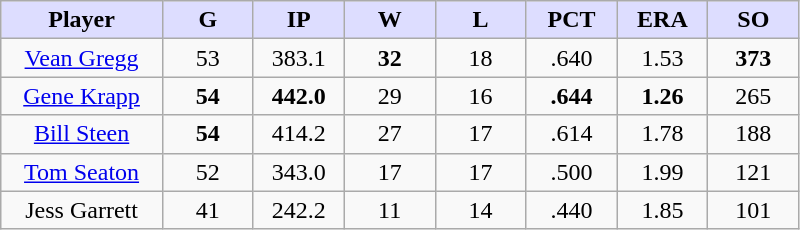<table class="wikitable sortable">
<tr>
<th style="background:#ddf; width:16%;">Player</th>
<th style="background:#ddf; width:9%;">G</th>
<th style="background:#ddf; width:9%;">IP</th>
<th style="background:#ddf; width:9%;">W</th>
<th style="background:#ddf; width:9%;">L</th>
<th style="background:#ddf; width:9%;">PCT</th>
<th style="background:#ddf; width:9%;">ERA</th>
<th style="background:#ddf; width:9%;">SO</th>
</tr>
<tr style="text-align:center;">
<td><a href='#'>Vean Gregg</a></td>
<td>53</td>
<td>383.1</td>
<td><strong>32</strong></td>
<td>18</td>
<td>.640</td>
<td>1.53</td>
<td><strong>373</strong></td>
</tr>
<tr style="text-align:center;">
<td><a href='#'>Gene Krapp</a></td>
<td><strong>54</strong></td>
<td><strong>442.0</strong></td>
<td>29</td>
<td>16</td>
<td><strong>.644</strong></td>
<td><strong>1.26</strong></td>
<td>265</td>
</tr>
<tr style="text-align:center;">
<td><a href='#'>Bill Steen</a></td>
<td><strong>54</strong></td>
<td>414.2</td>
<td>27</td>
<td>17</td>
<td>.614</td>
<td>1.78</td>
<td>188</td>
</tr>
<tr style="text-align:center;">
<td><a href='#'>Tom Seaton</a></td>
<td>52</td>
<td>343.0</td>
<td>17</td>
<td>17</td>
<td>.500</td>
<td>1.99</td>
<td>121</td>
</tr>
<tr style="text-align:center;">
<td>Jess Garrett</td>
<td>41</td>
<td>242.2</td>
<td>11</td>
<td>14</td>
<td>.440</td>
<td>1.85</td>
<td>101</td>
</tr>
</table>
